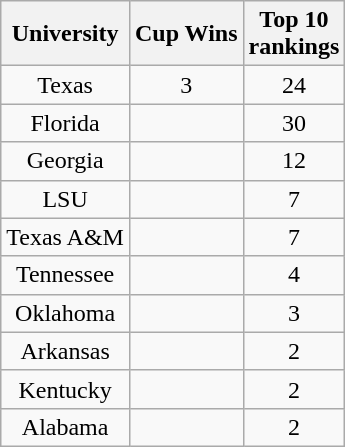<table class="wikitable" style="text-align: center;">
<tr>
<th scope="col">University</th>
<th scope="col">Cup Wins</th>
<th scope="col">Top 10<br>rankings</th>
</tr>
<tr>
<td>Texas</td>
<td>3</td>
<td>24</td>
</tr>
<tr>
<td>Florida</td>
<td></td>
<td>30</td>
</tr>
<tr>
<td>Georgia</td>
<td></td>
<td>12</td>
</tr>
<tr>
<td>LSU</td>
<td></td>
<td>7</td>
</tr>
<tr>
<td>Texas A&M</td>
<td></td>
<td>7</td>
</tr>
<tr>
<td>Tennessee</td>
<td></td>
<td>4</td>
</tr>
<tr>
<td>Oklahoma</td>
<td></td>
<td>3</td>
</tr>
<tr>
<td>Arkansas</td>
<td></td>
<td>2</td>
</tr>
<tr>
<td>Kentucky</td>
<td></td>
<td>2</td>
</tr>
<tr>
<td>Alabama</td>
<td></td>
<td>2</td>
</tr>
</table>
